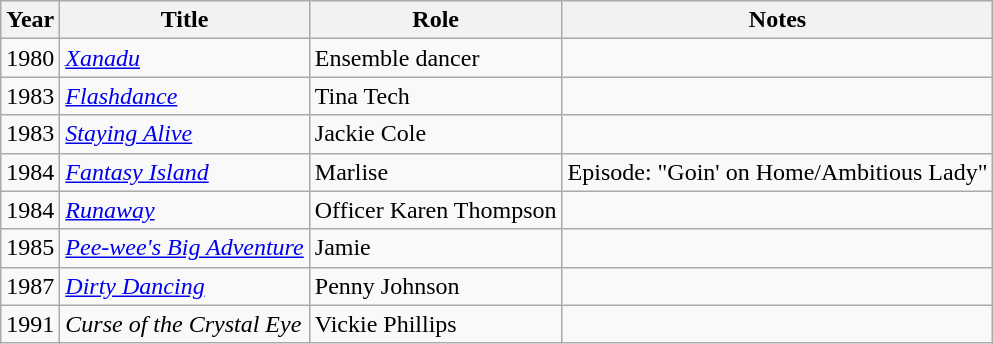<table class="wikitable sortable">
<tr>
<th>Year</th>
<th>Title</th>
<th>Role</th>
<th>Notes</th>
</tr>
<tr>
<td>1980</td>
<td><em><a href='#'>Xanadu</a></em></td>
<td>Ensemble dancer</td>
<td></td>
</tr>
<tr>
<td>1983</td>
<td><em><a href='#'>Flashdance</a></em></td>
<td>Tina Tech</td>
<td></td>
</tr>
<tr>
<td>1983</td>
<td><em><a href='#'>Staying Alive</a></em></td>
<td>Jackie Cole</td>
<td></td>
</tr>
<tr>
<td>1984</td>
<td><em><a href='#'>Fantasy Island</a></em></td>
<td>Marlise</td>
<td>Episode: "Goin' on Home/Ambitious Lady"</td>
</tr>
<tr>
<td>1984</td>
<td><em><a href='#'>Runaway</a></em></td>
<td>Officer Karen Thompson</td>
<td></td>
</tr>
<tr>
<td>1985</td>
<td><em><a href='#'>Pee-wee's Big Adventure</a></em></td>
<td>Jamie</td>
<td></td>
</tr>
<tr>
<td>1987</td>
<td><em><a href='#'>Dirty Dancing</a></em></td>
<td>Penny Johnson</td>
<td></td>
</tr>
<tr>
<td>1991</td>
<td><em>Curse of the Crystal Eye</em></td>
<td>Vickie Phillips</td>
<td></td>
</tr>
</table>
